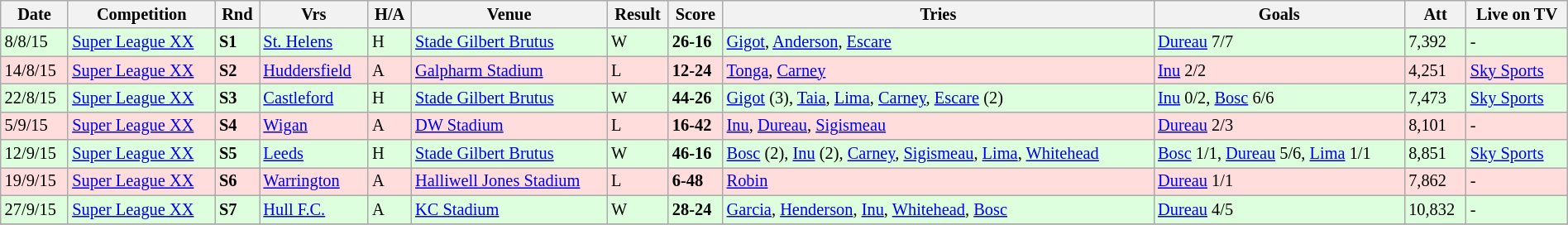<table class="wikitable" style="font-size:85%;" width="100%">
<tr>
<th>Date</th>
<th>Competition</th>
<th>Rnd</th>
<th>Vrs</th>
<th>H/A</th>
<th>Venue</th>
<th>Result</th>
<th>Score</th>
<th>Tries</th>
<th>Goals</th>
<th>Att</th>
<th>Live on TV</th>
</tr>
<tr style="background:#ddffdd;" width=20 | >
<td>8/8/15</td>
<td><a href='#'>Super League XX</a></td>
<td><strong>S1</strong></td>
<td><a href='#'>St. Helens</a></td>
<td>H</td>
<td><a href='#'>Stade Gilbert Brutus</a></td>
<td>W</td>
<td><strong>26-16</strong></td>
<td><a href='#'>Gigot</a>, <a href='#'>Anderson</a>, <a href='#'>Escare</a></td>
<td><a href='#'>Dureau</a> 7/7</td>
<td>7,392</td>
<td>-</td>
</tr>
<tr style="background:#ffdddd;" width=20 | >
<td>14/8/15</td>
<td><a href='#'>Super League XX</a></td>
<td><strong>S2</strong></td>
<td><a href='#'>Huddersfield</a></td>
<td>A</td>
<td><a href='#'>Galpharm Stadium</a></td>
<td>L</td>
<td><strong>12-24</strong></td>
<td><a href='#'>Tonga</a>, <a href='#'>Carney</a></td>
<td><a href='#'>Inu</a> 2/2</td>
<td>4,251</td>
<td><a href='#'>Sky Sports</a></td>
</tr>
<tr style="background:#ddffdd;" width=20 | >
<td>22/8/15</td>
<td><a href='#'>Super League XX</a></td>
<td><strong>S3</strong></td>
<td><a href='#'>Castleford</a></td>
<td>H</td>
<td><a href='#'>Stade Gilbert Brutus</a></td>
<td>W</td>
<td><strong>44-26</strong></td>
<td><a href='#'>Gigot</a> (3), <a href='#'>Taia</a>, <a href='#'>Lima</a>, <a href='#'>Carney</a>, <a href='#'>Escare</a> (2)</td>
<td><a href='#'>Inu</a> 0/2, <a href='#'>Bosc</a> 6/6</td>
<td>7,473</td>
<td><a href='#'>Sky Sports</a></td>
</tr>
<tr style="background:#ffdddd;" width=20 | >
<td>5/9/15</td>
<td><a href='#'>Super League XX</a></td>
<td><strong>S4</strong></td>
<td><a href='#'>Wigan</a></td>
<td>A</td>
<td><a href='#'>DW Stadium</a></td>
<td>L</td>
<td><strong>16-42</strong></td>
<td><a href='#'>Inu</a>, <a href='#'>Dureau</a>, <a href='#'>Sigismeau</a></td>
<td><a href='#'>Dureau</a> 2/3</td>
<td>8,101</td>
<td>-</td>
</tr>
<tr style="background:#ddffdd;" width=20 | >
<td>12/9/15</td>
<td><a href='#'>Super League XX</a></td>
<td><strong>S5</strong></td>
<td><a href='#'>Leeds</a></td>
<td>H</td>
<td><a href='#'>Stade Gilbert Brutus</a></td>
<td>W</td>
<td><strong>46-16</strong></td>
<td><a href='#'>Bosc</a> (2), <a href='#'>Inu</a> (2), <a href='#'>Carney</a>, <a href='#'>Sigismeau</a>, <a href='#'>Lima</a>, <a href='#'>Whitehead</a></td>
<td><a href='#'>Bosc</a> 1/1, <a href='#'>Dureau</a> 5/6, <a href='#'>Lima</a> 1/1</td>
<td>8,851</td>
<td><a href='#'>Sky Sports</a></td>
</tr>
<tr style="background:#ffdddd;" width=20 | >
<td>19/9/15</td>
<td><a href='#'>Super League XX</a></td>
<td><strong>S6</strong></td>
<td><a href='#'>Warrington</a></td>
<td>A</td>
<td><a href='#'>Halliwell Jones Stadium</a></td>
<td>L</td>
<td><strong>6-48</strong></td>
<td><a href='#'>Robin</a></td>
<td><a href='#'>Dureau</a> 1/1</td>
<td>7,862</td>
<td>-</td>
</tr>
<tr style="background:#ddffdd;" width=20 | >
<td>27/9/15</td>
<td><a href='#'>Super League XX</a></td>
<td><strong>S7</strong></td>
<td><a href='#'>Hull F.C.</a></td>
<td>A</td>
<td><a href='#'>KC Stadium</a></td>
<td>W</td>
<td><strong>28-24</strong></td>
<td><a href='#'>Garcia</a>, <a href='#'>Henderson</a>, <a href='#'>Inu</a>, <a href='#'>Whitehead</a>, <a href='#'>Bosc</a></td>
<td><a href='#'>Dureau</a> 4/5</td>
<td>10,832</td>
<td>-</td>
</tr>
<tr>
</tr>
</table>
